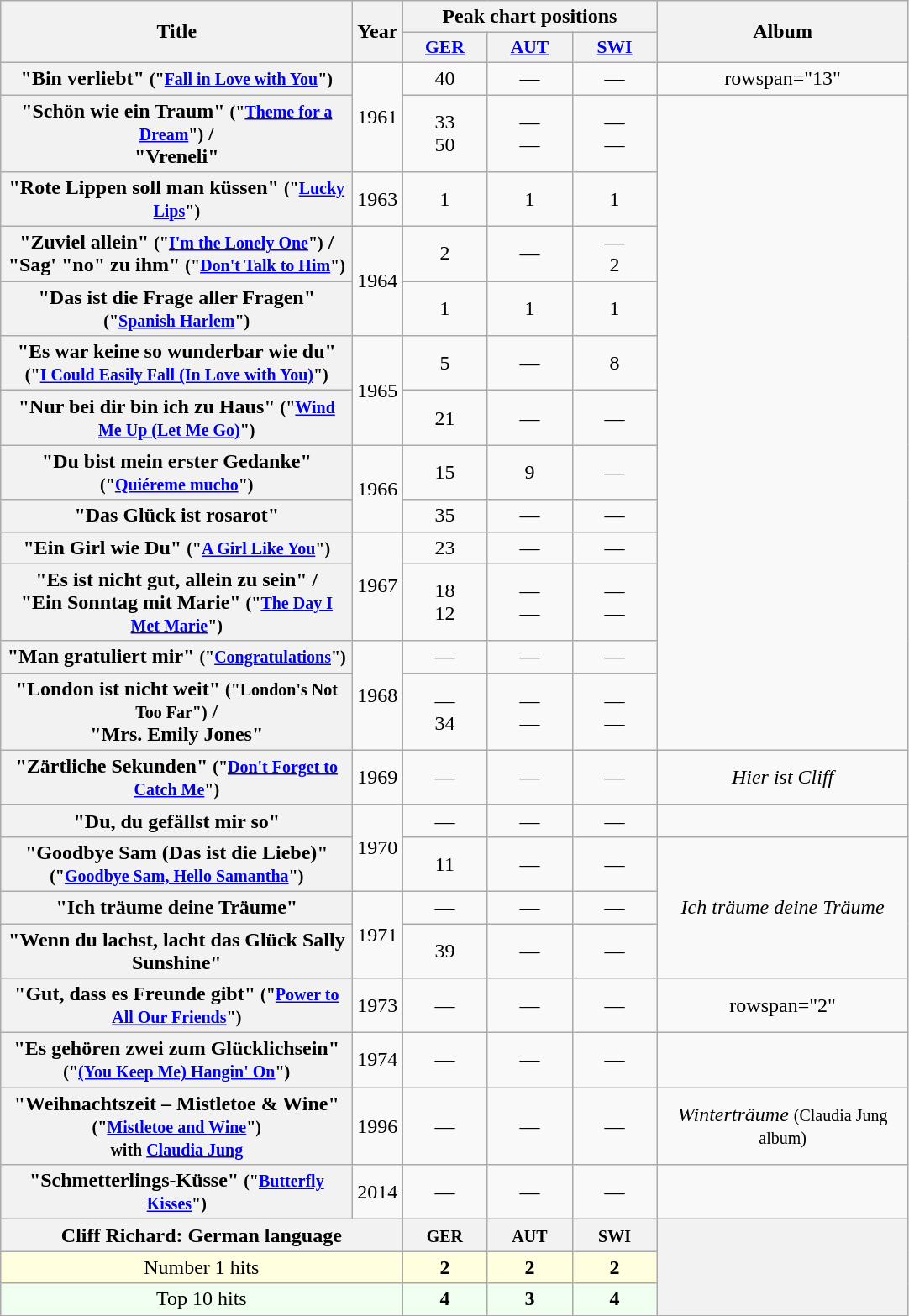<table class="wikitable plainrowheaders" style="text-align:center;">
<tr>
<th rowspan="2" scope="col" style="width:17em;">Title</th>
<th rowspan="2" scope="col" style="width:2em;">Year</th>
<th colspan="3">Peak chart positions</th>
<th rowspan="2" style="width:12em;">Album</th>
</tr>
<tr>
<th scope="col" style="width:2em;font-size:90%;"><a href='#'>GER</a><br></th>
<th scope="col" style="width:2em;font-size:90%;"><a href='#'>AUT</a><br></th>
<th scope="col" style="width:2em;font-size:90%;"><a href='#'>SWI</a><br></th>
</tr>
<tr>
<th scope="row">"Bin verliebt" <small>("<a href='#'>Fall in Love with You</a>")</small></th>
<td rowspan="2">1961</td>
<td>40</td>
<td>—</td>
<td>—</td>
<td>rowspan="13" </td>
</tr>
<tr>
<th scope="row">"Schön wie ein Traum" <small>("<a href='#'>Theme for a Dream</a>")</small> /<br>"Vreneli"</th>
<td>33<br>50</td>
<td>—<br>—</td>
<td>—<br>—</td>
</tr>
<tr>
<th scope="row">"Rote Lippen soll man küssen" <small>("<a href='#'>Lucky Lips</a>")</small></th>
<td>1963</td>
<td>1</td>
<td>1</td>
<td>1</td>
</tr>
<tr>
<th scope="row">"Zuviel allein" <small>("<a href='#'>I'm the Lonely One</a>")</small> /<br>"Sag' "no" zu ihm" <small>("<a href='#'>Don't Talk to Him</a>")</small></th>
<td rowspan="2">1964</td>
<td>2</td>
<td>—</td>
<td>—<br>2</td>
</tr>
<tr>
<th scope="row">"Das ist die Frage aller Fragen" <small>("<a href='#'>Spanish Harlem</a>")</small></th>
<td>1</td>
<td>1</td>
<td>1</td>
</tr>
<tr>
<th scope="row">"Es war keine so wunderbar wie du" <small>("<a href='#'>I Could Easily Fall (In Love with You)</a>")</small></th>
<td rowspan="2">1965</td>
<td>5</td>
<td>—</td>
<td>8</td>
</tr>
<tr>
<th scope="row">"Nur bei dir bin ich zu Haus" <small>("<a href='#'>Wind Me Up (Let Me Go)</a>")</small></th>
<td>21</td>
<td>—</td>
<td>—</td>
</tr>
<tr>
<th scope="row">"Du bist mein erster Gedanke" <small>("<a href='#'>Quiéreme mucho</a>")</small></th>
<td rowspan="2">1966</td>
<td>15</td>
<td>9</td>
<td>—</td>
</tr>
<tr>
<th scope="row">"Das Glück ist rosarot"</th>
<td>35</td>
<td>—</td>
<td>—</td>
</tr>
<tr>
<th scope="row">"Ein Girl wie Du" <small>("<a href='#'>A Girl Like You</a>")</small></th>
<td rowspan="2">1967</td>
<td>23</td>
<td>—</td>
<td>—</td>
</tr>
<tr>
<th scope="row">"Es ist nicht gut, allein zu sein" /<br>"Ein Sonntag mit Marie" <small>("<a href='#'>The Day I Met Marie</a>")</small></th>
<td>18<br>12</td>
<td>—<br>—</td>
<td>—<br>—</td>
</tr>
<tr>
<th scope="row">"Man gratuliert mir" <small>("<a href='#'>Congratulations</a>")</small></th>
<td rowspan="2">1968</td>
<td>—</td>
<td>—</td>
<td>—</td>
</tr>
<tr>
<th scope="row">"London ist nicht weit" <small>("London's Not Too Far")</small> /<br>"Mrs. Emily Jones"</th>
<td>—<br>34</td>
<td>—<br>—</td>
<td>—<br>—</td>
</tr>
<tr>
<th scope="row">"Zärtliche Sekunden" <small>("<a href='#'>Don't Forget to Catch Me</a>")</small></th>
<td>1969</td>
<td>—</td>
<td>—</td>
<td>—</td>
<td><em>Hier ist Cliff</em></td>
</tr>
<tr>
<th scope="row">"Du, du gefällst mir so"</th>
<td rowspan="2">1970</td>
<td>—</td>
<td>—</td>
<td>—</td>
<td></td>
</tr>
<tr>
<th scope="row">"Goodbye Sam (Das ist die Liebe)" <small>("<a href='#'>Goodbye Sam, Hello Samantha</a>")</small></th>
<td>11</td>
<td>—</td>
<td>—</td>
<td rowspan="3"><em>Ich träume deine Träume</em></td>
</tr>
<tr>
<th scope="row">"Ich träume deine Träume"</th>
<td rowspan="2">1971</td>
<td>—</td>
<td>—</td>
<td>—</td>
</tr>
<tr>
<th scope="row">"Wenn du lachst, lacht das Glück Sally Sunshine"</th>
<td>39</td>
<td>—</td>
<td>—</td>
</tr>
<tr>
<th scope="row">"Gut, dass es Freunde gibt" <small>("<a href='#'>Power to All Our Friends</a>")</small></th>
<td>1973</td>
<td>—</td>
<td>—</td>
<td>—</td>
<td>rowspan="2" </td>
</tr>
<tr>
<th scope="row">"Es gehören zwei zum Glücklichsein" <small>("<a href='#'>(You Keep Me) Hangin' On</a>")</small></th>
<td>1974</td>
<td>—</td>
<td>—</td>
<td>—</td>
</tr>
<tr>
<th scope="row">"Weihnachtszeit – Mistletoe & Wine" <small>("<a href='#'>Mistletoe and Wine</a>")</small><br><small>with <a href='#'>Claudia Jung</a></small></th>
<td>1996</td>
<td>—</td>
<td>—</td>
<td>—</td>
<td><em>Winterträume</em> <small>(Claudia Jung album)</small></td>
</tr>
<tr>
<th scope="row">"Schmetterlings-Küsse" <small>("<a href='#'>Butterfly Kisses</a>")</small></th>
<td>2014</td>
<td>—</td>
<td>—</td>
<td>—</td>
<td></td>
</tr>
<tr>
<th colspan="2" width="28">Cliff Richard: German language</th>
<th width="60"><small>GER</small></th>
<th width="60"><small>AUT</small></th>
<th width="60"><small>SWI</small></th>
<th colspan="1" rowspan="3"></th>
</tr>
<tr bgcolor="#FFFFE0">
<td colspan="2" align="center" width="0">Number 1 hits</td>
<td align="center"><strong>2</strong></td>
<td align="center"><strong>2</strong></td>
<td align="center"><strong>2</strong></td>
</tr>
<tr bgcolor="#F0FFF0">
<td colspan="2" align="center" width="0">Top 10 hits</td>
<td align="center"><strong>4</strong></td>
<td align="center"><strong>3</strong></td>
<td align="center"><strong>4</strong></td>
</tr>
</table>
